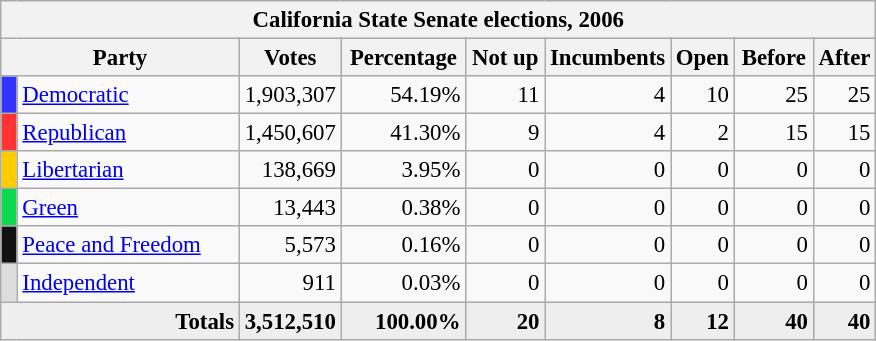<table class="wikitable" style="font-size:95%;">
<tr>
<th colspan="9">California State Senate elections, 2006</th>
</tr>
<tr>
<th colspan=2 style="width: 10em">Party</th>
<th style="width: 4em">Votes</th>
<th style="width: 5em">Percentage</th>
<th style="width: 3em">Not up</th>
<th style="width: 5em">Incumbents</th>
<th style="width: 2em">Open</th>
<th style="width: 3em">Before</th>
<th style="width: 1em">After</th>
</tr>
<tr>
<th style="background-color:#3333FF; width: 3px"></th>
<td style="width: 130px"><a href='#'>Democratic</a></td>
<td align="right">1,903,307</td>
<td align="right">54.19%</td>
<td align="right">11</td>
<td align="right">4</td>
<td align="right">10</td>
<td align="right">25</td>
<td align="right">25</td>
</tr>
<tr>
<th style="background-color:#FF3333; width: 3px"></th>
<td style="width: 130px"><a href='#'>Republican</a></td>
<td align="right">1,450,607</td>
<td align="right">41.30%</td>
<td align="right">9</td>
<td align="right">4</td>
<td align="right">2</td>
<td align="right">15</td>
<td align="right">15</td>
</tr>
<tr>
<th style="background-color:#FFCC00; width: 3px"></th>
<td style="width: 130px"><a href='#'>Libertarian</a></td>
<td align="right">138,669</td>
<td align="right">3.95%</td>
<td align="right">0</td>
<td align="right">0</td>
<td align="right">0</td>
<td align="right">0</td>
<td align="right">0</td>
</tr>
<tr>
<th style="background-color:#0BDA51; width: 3px"></th>
<td style="width: 130px"><a href='#'>Green</a></td>
<td align="right">13,443</td>
<td align="right">0.38%</td>
<td align="right">0</td>
<td align="right">0</td>
<td align="right">0</td>
<td align="right">0</td>
<td align="right">0</td>
</tr>
<tr>
<th style="background-color:#111111; width: 3px"></th>
<td style="width: 130px"><a href='#'>Peace and Freedom</a></td>
<td align="right">5,573</td>
<td align="right">0.16%</td>
<td align="right">0</td>
<td align="right">0</td>
<td align="right">0</td>
<td align="right">0</td>
<td align="right">0</td>
</tr>
<tr>
<th style="background-color:#DDDDDD; width: 3px"></th>
<td style="width: 130px"><a href='#'>Independent</a></td>
<td align="right">911</td>
<td align="right">0.03%</td>
<td align="right">0</td>
<td align="right">0</td>
<td align="right">0</td>
<td align="right">0</td>
<td align="right">0</td>
</tr>
<tr bgcolor="#EEEEEE">
<td colspan="2" align="right"><strong>Totals</strong></td>
<td align="right"><strong>3,512,510</strong></td>
<td align="right"><strong>100.00%</strong></td>
<td align="right"><strong>20</strong></td>
<td align="right"><strong>8</strong></td>
<td align="right"><strong>12</strong></td>
<td align="right"><strong>40</strong></td>
<td align="right"><strong>40</strong></td>
</tr>
</table>
